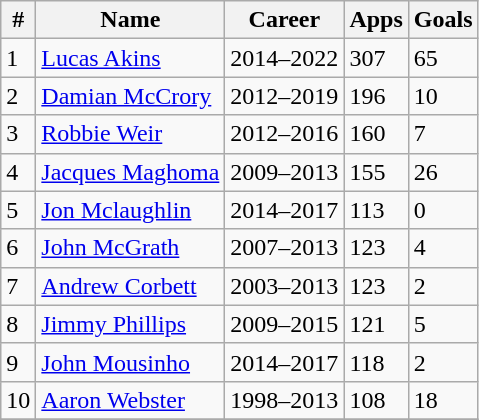<table class="wikitable">
<tr>
<th>#</th>
<th>Name</th>
<th>Career</th>
<th>Apps</th>
<th>Goals</th>
</tr>
<tr>
<td>1</td>
<td> <a href='#'>Lucas Akins</a></td>
<td>2014–2022</td>
<td>307</td>
<td>65</td>
</tr>
<tr>
<td>2</td>
<td> <a href='#'>Damian McCrory</a></td>
<td>2012–2019</td>
<td>196</td>
<td>10</td>
</tr>
<tr>
<td>3</td>
<td> <a href='#'>Robbie Weir</a></td>
<td>2012–2016</td>
<td>160</td>
<td>7</td>
</tr>
<tr>
<td>4</td>
<td> <a href='#'>Jacques Maghoma</a></td>
<td>2009–2013</td>
<td>155</td>
<td>26</td>
</tr>
<tr>
<td>5</td>
<td> <a href='#'>Jon Mclaughlin</a></td>
<td>2014–2017</td>
<td>113</td>
<td>0</td>
</tr>
<tr>
<td>6</td>
<td> <a href='#'>John McGrath</a></td>
<td>2007–2013</td>
<td>123</td>
<td>4</td>
</tr>
<tr>
<td>7</td>
<td> <a href='#'>Andrew Corbett</a></td>
<td>2003–2013</td>
<td>123</td>
<td>2</td>
</tr>
<tr>
<td>8</td>
<td> <a href='#'>Jimmy Phillips</a></td>
<td>2009–2015</td>
<td>121</td>
<td>5</td>
</tr>
<tr>
<td>9</td>
<td> <a href='#'>John Mousinho</a></td>
<td>2014–2017</td>
<td>118</td>
<td>2</td>
</tr>
<tr>
<td>10</td>
<td> <a href='#'>Aaron Webster</a></td>
<td>1998–2013</td>
<td>108</td>
<td>18</td>
</tr>
<tr>
</tr>
</table>
